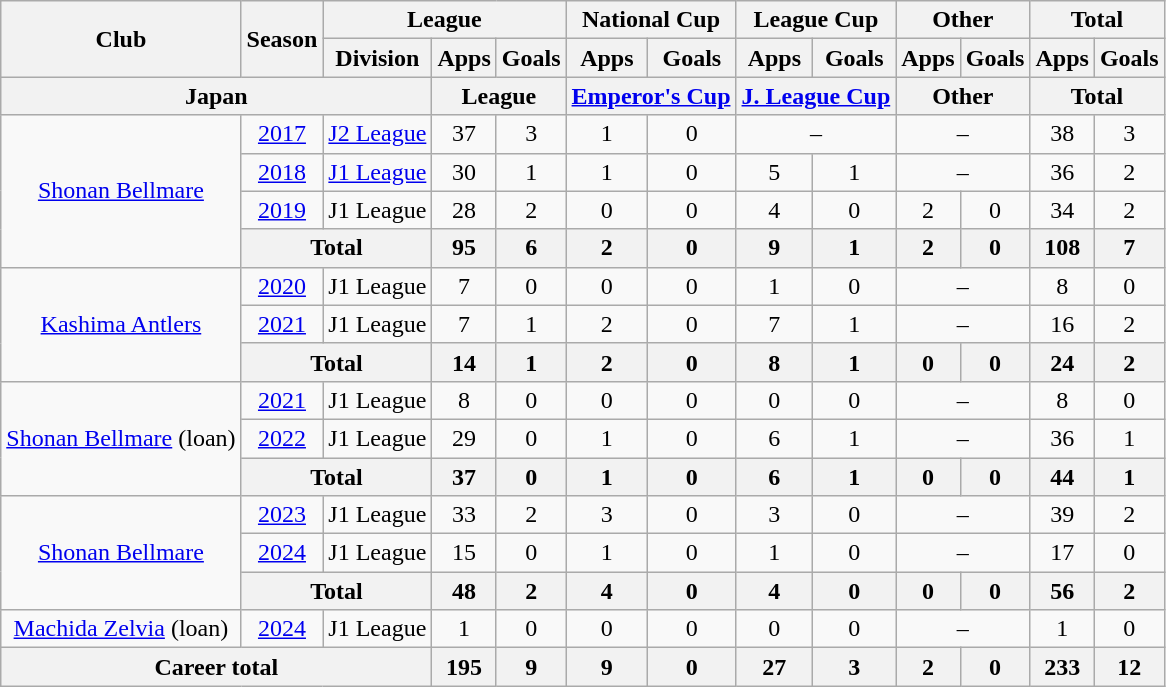<table class="wikitable" style="text-align:center">
<tr>
<th rowspan=2>Club</th>
<th rowspan=2>Season</th>
<th colspan=3>League</th>
<th colspan=2>National Cup</th>
<th colspan=2>League Cup</th>
<th colspan=2>Other</th>
<th colspan=2>Total</th>
</tr>
<tr>
<th>Division</th>
<th>Apps</th>
<th>Goals</th>
<th>Apps</th>
<th>Goals</th>
<th>Apps</th>
<th>Goals</th>
<th>Apps</th>
<th>Goals</th>
<th>Apps</th>
<th>Goals</th>
</tr>
<tr>
<th colspan=3>Japan</th>
<th colspan=2>League</th>
<th colspan=2><a href='#'>Emperor's Cup</a></th>
<th colspan=2><a href='#'>J. League Cup</a></th>
<th colspan=2>Other</th>
<th colspan=2>Total</th>
</tr>
<tr>
<td rowspan="4"><a href='#'>Shonan Bellmare</a></td>
<td><a href='#'>2017</a></td>
<td><a href='#'>J2 League</a></td>
<td>37</td>
<td>3</td>
<td>1</td>
<td>0</td>
<td colspan="2">–</td>
<td colspan="2">–</td>
<td>38</td>
<td>3</td>
</tr>
<tr>
<td><a href='#'>2018</a></td>
<td><a href='#'>J1 League</a></td>
<td>30</td>
<td>1</td>
<td>1</td>
<td>0</td>
<td>5</td>
<td>1</td>
<td colspan="2">–</td>
<td>36</td>
<td>2</td>
</tr>
<tr>
<td><a href='#'>2019</a></td>
<td>J1 League</td>
<td>28</td>
<td>2</td>
<td>0</td>
<td>0</td>
<td>4</td>
<td>0</td>
<td>2</td>
<td>0</td>
<td>34</td>
<td>2</td>
</tr>
<tr>
<th colspan="2">Total</th>
<th>95</th>
<th>6</th>
<th>2</th>
<th>0</th>
<th>9</th>
<th>1</th>
<th>2</th>
<th>0</th>
<th>108</th>
<th>7</th>
</tr>
<tr>
<td rowspan="3"><a href='#'>Kashima Antlers</a></td>
<td><a href='#'>2020</a></td>
<td>J1 League</td>
<td>7</td>
<td>0</td>
<td>0</td>
<td>0</td>
<td>1</td>
<td>0</td>
<td colspan="2">–</td>
<td>8</td>
<td>0</td>
</tr>
<tr>
<td><a href='#'>2021</a></td>
<td>J1 League</td>
<td>7</td>
<td>1</td>
<td>2</td>
<td>0</td>
<td>7</td>
<td>1</td>
<td colspan="2">–</td>
<td>16</td>
<td>2</td>
</tr>
<tr>
<th colspan="2">Total</th>
<th>14</th>
<th>1</th>
<th>2</th>
<th>0</th>
<th>8</th>
<th>1</th>
<th>0</th>
<th>0</th>
<th>24</th>
<th>2</th>
</tr>
<tr>
<td rowspan="3"><a href='#'>Shonan Bellmare</a> (loan)</td>
<td><a href='#'>2021</a></td>
<td>J1 League</td>
<td>8</td>
<td>0</td>
<td>0</td>
<td>0</td>
<td>0</td>
<td>0</td>
<td colspan="2">–</td>
<td>8</td>
<td>0</td>
</tr>
<tr>
<td><a href='#'>2022</a></td>
<td>J1 League</td>
<td>29</td>
<td>0</td>
<td>1</td>
<td>0</td>
<td>6</td>
<td>1</td>
<td colspan="2">–</td>
<td>36</td>
<td>1</td>
</tr>
<tr>
<th colspan="2">Total</th>
<th>37</th>
<th>0</th>
<th>1</th>
<th>0</th>
<th>6</th>
<th>1</th>
<th>0</th>
<th>0</th>
<th>44</th>
<th>1</th>
</tr>
<tr>
<td rowspan="3"><a href='#'>Shonan Bellmare</a></td>
<td><a href='#'>2023</a></td>
<td>J1 League</td>
<td>33</td>
<td>2</td>
<td>3</td>
<td>0</td>
<td>3</td>
<td>0</td>
<td colspan="2">–</td>
<td>39</td>
<td>2</td>
</tr>
<tr>
<td><a href='#'>2024</a></td>
<td>J1 League</td>
<td>15</td>
<td>0</td>
<td>1</td>
<td>0</td>
<td>1</td>
<td>0</td>
<td colspan="2">–</td>
<td>17</td>
<td>0</td>
</tr>
<tr>
<th colspan="2">Total</th>
<th>48</th>
<th>2</th>
<th>4</th>
<th>0</th>
<th>4</th>
<th>0</th>
<th>0</th>
<th>0</th>
<th>56</th>
<th>2</th>
</tr>
<tr>
<td><a href='#'>Machida Zelvia</a> (loan)</td>
<td><a href='#'>2024</a></td>
<td>J1 League</td>
<td>1</td>
<td>0</td>
<td>0</td>
<td>0</td>
<td>0</td>
<td>0</td>
<td colspan="2">–</td>
<td>1</td>
<td>0</td>
</tr>
<tr>
<th colspan=3>Career total</th>
<th>195</th>
<th>9</th>
<th>9</th>
<th>0</th>
<th>27</th>
<th>3</th>
<th>2</th>
<th>0</th>
<th>233</th>
<th>12</th>
</tr>
</table>
